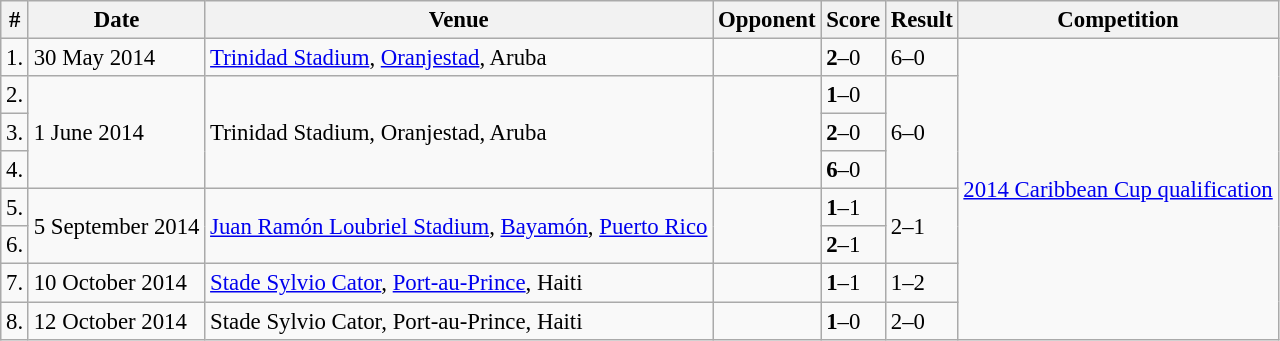<table class="wikitable" style="font-size:95%;">
<tr>
<th>#</th>
<th>Date</th>
<th>Venue</th>
<th>Opponent</th>
<th>Score</th>
<th>Result</th>
<th>Competition</th>
</tr>
<tr>
<td>1.</td>
<td>30 May 2014</td>
<td><a href='#'>Trinidad Stadium</a>, <a href='#'>Oranjestad</a>, Aruba</td>
<td></td>
<td><strong>2</strong>–0</td>
<td>6–0</td>
<td rowspan=8><a href='#'>2014 Caribbean Cup qualification</a></td>
</tr>
<tr>
<td>2.</td>
<td rowspan=3>1 June 2014</td>
<td rowspan=3>Trinidad Stadium, Oranjestad, Aruba</td>
<td rowspan=3></td>
<td><strong>1</strong>–0</td>
<td rowspan=3>6–0</td>
</tr>
<tr>
<td>3.</td>
<td><strong>2</strong>–0</td>
</tr>
<tr>
<td>4.</td>
<td><strong>6</strong>–0</td>
</tr>
<tr>
<td>5.</td>
<td rowspan=2>5 September 2014</td>
<td rowspan=2><a href='#'>Juan Ramón Loubriel Stadium</a>, <a href='#'>Bayamón</a>, <a href='#'>Puerto Rico</a></td>
<td rowspan=2></td>
<td><strong>1</strong>–1</td>
<td rowspan=2>2–1</td>
</tr>
<tr>
<td>6.</td>
<td><strong>2</strong>–1</td>
</tr>
<tr>
<td>7.</td>
<td>10 October 2014</td>
<td><a href='#'>Stade Sylvio Cator</a>, <a href='#'>Port-au-Prince</a>, Haiti</td>
<td></td>
<td><strong>1</strong>–1</td>
<td>1–2</td>
</tr>
<tr>
<td>8.</td>
<td>12 October 2014</td>
<td>Stade Sylvio Cator, Port-au-Prince, Haiti</td>
<td></td>
<td><strong>1</strong>–0</td>
<td>2–0</td>
</tr>
</table>
